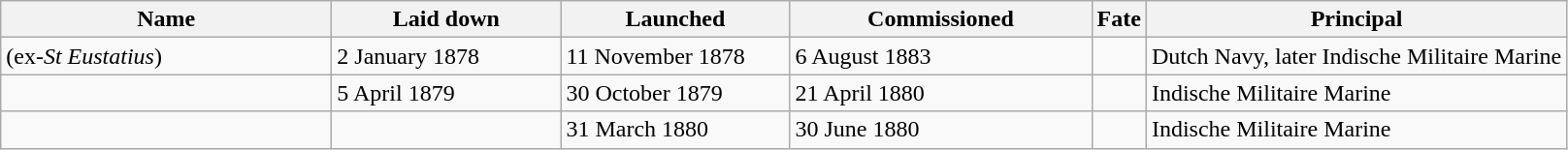<table class="wikitable">
<tr>
<th width="220">Name</th>
<th width="150">Laid down</th>
<th width="150">Launched</th>
<th width="200">Commissioned</th>
<th>Fate</th>
<th>Principal</th>
</tr>
<tr>
<td> (ex-<em>St Eustatius</em>)</td>
<td>2 January 1878</td>
<td>11 November 1878</td>
<td>6 August 1883</td>
<td></td>
<td>Dutch Navy, later Indische Militaire Marine</td>
</tr>
<tr>
<td></td>
<td>5 April 1879</td>
<td>30 October 1879</td>
<td>21 April 1880</td>
<td></td>
<td>Indische Militaire Marine</td>
</tr>
<tr>
<td></td>
<td></td>
<td>31 March 1880</td>
<td>30 June 1880</td>
<td></td>
<td>Indische Militaire Marine</td>
</tr>
</table>
